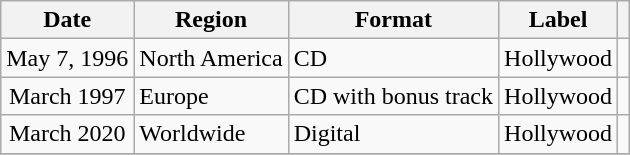<table class="wikitable sortable" style="margin:0 1em 1em 0;">
<tr>
<th>Date</th>
<th>Region</th>
<th>Format</th>
<th>Label</th>
<th class="unsortable"></th>
</tr>
<tr>
<td align=center>May 7, 1996</td>
<td>North America</td>
<td>CD</td>
<td>Hollywood</td>
<td></td>
</tr>
<tr>
<td align=center>March 1997</td>
<td>Europe</td>
<td>CD with bonus track</td>
<td>Hollywood</td>
<td></td>
</tr>
<tr>
<td align=center>March 2020</td>
<td>Worldwide</td>
<td>Digital</td>
<td>Hollywood</td>
<td></td>
</tr>
<tr>
</tr>
</table>
